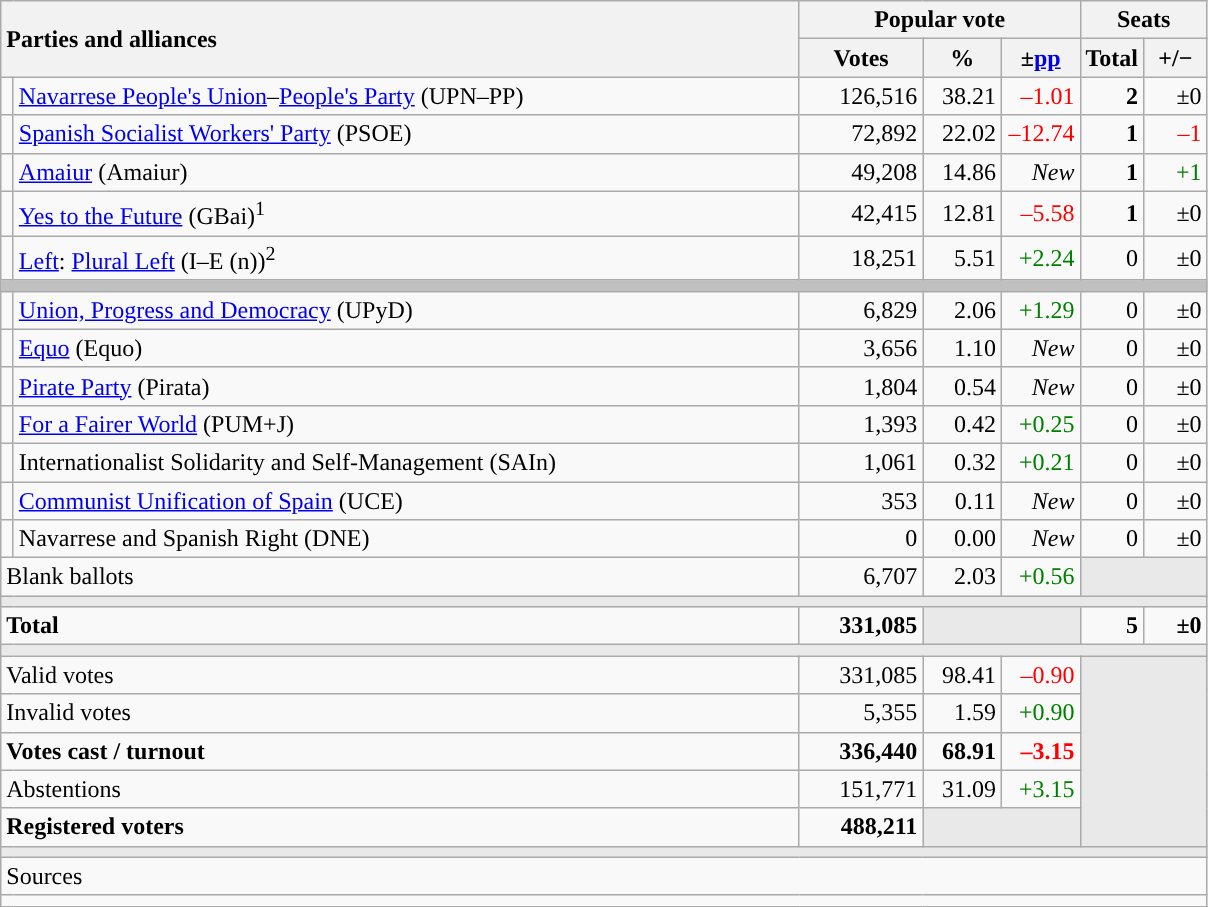<table class="wikitable" style="text-align:right;">
<tr>
<th style="text-align:left;" rowspan="2" colspan="2" width="525">Parties and alliances</th>
<th colspan="3">Popular vote</th>
<th colspan="2">Seats</th>
</tr>
<tr>
<th width="75">Votes</th>
<th width="45">%</th>
<th width="45">±<a href='#'>pp</a></th>
<th width="35">Total</th>
<th width="35">+/−</th>
</tr>
<tr>
<td width="1" style="color:inherit;background:"></td>
<td align="left"><a href='#'>Navarrese People's Union</a>–<a href='#'>People's Party</a> (UPN–PP)</td>
<td>126,516</td>
<td>38.21</td>
<td style="color:red;">–1.01</td>
<td><strong>2</strong></td>
<td>±0</td>
</tr>
<tr>
<td style="color:inherit;background:"></td>
<td align="left"><a href='#'>Spanish Socialist Workers' Party</a> (PSOE)</td>
<td>72,892</td>
<td>22.02</td>
<td style="color:red;">–12.74</td>
<td><strong>1</strong></td>
<td style="color:red;">–1</td>
</tr>
<tr>
<td style="color:inherit;background:"></td>
<td align="left"><a href='#'>Amaiur</a> (Amaiur)</td>
<td>49,208</td>
<td>14.86</td>
<td><em>New</em></td>
<td><strong>1</strong></td>
<td style="color:green;">+1</td>
</tr>
<tr>
<td style="color:inherit;background:"></td>
<td align="left"><a href='#'>Yes to the Future</a> (GBai)<sup>1</sup></td>
<td>42,415</td>
<td>12.81</td>
<td style="color:red;">–5.58</td>
<td><strong>1</strong></td>
<td>±0</td>
</tr>
<tr>
<td style="color:inherit;background:"></td>
<td align="left"><a href='#'>Left</a>: <a href='#'>Plural Left</a> (I–E (n))<sup>2</sup></td>
<td>18,251</td>
<td>5.51</td>
<td style="color:green;">+2.24</td>
<td>0</td>
<td>±0</td>
</tr>
<tr>
<td colspan="7" bgcolor="#C0C0C0"></td>
</tr>
<tr>
<td style="color:inherit;background:"></td>
<td align="left"><a href='#'>Union, Progress and Democracy</a> (UPyD)</td>
<td>6,829</td>
<td>2.06</td>
<td style="color:green;">+1.29</td>
<td>0</td>
<td>±0</td>
</tr>
<tr>
<td style="color:inherit;background:"></td>
<td align="left"><a href='#'>Equo</a> (Equo)</td>
<td>3,656</td>
<td>1.10</td>
<td><em>New</em></td>
<td>0</td>
<td>±0</td>
</tr>
<tr>
<td style="color:inherit;background:"></td>
<td align="left"><a href='#'>Pirate Party</a> (Pirata)</td>
<td>1,804</td>
<td>0.54</td>
<td><em>New</em></td>
<td>0</td>
<td>±0</td>
</tr>
<tr>
<td style="color:inherit;background:"></td>
<td align="left"><a href='#'>For a Fairer World</a> (PUM+J)</td>
<td>1,393</td>
<td>0.42</td>
<td style="color:green;">+0.25</td>
<td>0</td>
<td>±0</td>
</tr>
<tr>
<td style="color:inherit;background:"></td>
<td align="left">Internationalist Solidarity and Self-Management (SAIn)</td>
<td>1,061</td>
<td>0.32</td>
<td style="color:green;">+0.21</td>
<td>0</td>
<td>±0</td>
</tr>
<tr>
<td style="color:inherit;background:"></td>
<td align="left"><a href='#'>Communist Unification of Spain</a> (UCE)</td>
<td>353</td>
<td>0.11</td>
<td><em>New</em></td>
<td>0</td>
<td>±0</td>
</tr>
<tr>
<td style="color:inherit;background:"></td>
<td align="left">Navarrese and Spanish Right (DNE)</td>
<td>0</td>
<td>0.00</td>
<td><em>New</em></td>
<td>0</td>
<td>±0</td>
</tr>
<tr>
<td align="left" colspan="2">Blank ballots</td>
<td>6,707</td>
<td>2.03</td>
<td style="color:green;">+0.56</td>
<td bgcolor="#E9E9E9" colspan="2"></td>
</tr>
<tr>
<td colspan="7" bgcolor="#E9E9E9"></td>
</tr>
<tr style="font-weight:bold;">
<td align="left" colspan="2">Total</td>
<td>331,085</td>
<td bgcolor="#E9E9E9" colspan="2"></td>
<td>5</td>
<td>±0</td>
</tr>
<tr>
<td colspan="7" bgcolor="#E9E9E9"></td>
</tr>
<tr>
<td align="left" colspan="2">Valid votes</td>
<td>331,085</td>
<td>98.41</td>
<td style="color:red;">–0.90</td>
<td bgcolor="#E9E9E9" colspan="2" rowspan="5"></td>
</tr>
<tr>
<td align="left" colspan="2">Invalid votes</td>
<td>5,355</td>
<td>1.59</td>
<td style="color:green;">+0.90</td>
</tr>
<tr style="font-weight:bold;">
<td align="left" colspan="2">Votes cast / turnout</td>
<td>336,440</td>
<td>68.91</td>
<td style="color:red;">–3.15</td>
</tr>
<tr>
<td align="left" colspan="2">Abstentions</td>
<td>151,771</td>
<td>31.09</td>
<td style="color:green;">+3.15</td>
</tr>
<tr style="font-weight:bold;">
<td align="left" colspan="2">Registered voters</td>
<td>488,211</td>
<td bgcolor="#E9E9E9" colspan="2"></td>
</tr>
<tr>
<td colspan="7" bgcolor="#E9E9E9"></td>
</tr>
<tr>
<td align="left" colspan="7">Sources</td>
</tr>
<tr>
<td colspan="7" style="text-align:left; max-width:790px;"></td>
</tr>
</table>
